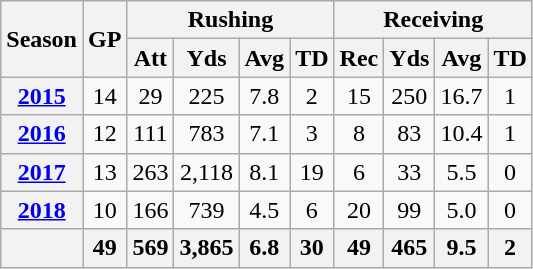<table class="wikitable" style="text-align:center;">
<tr>
<th rowspan="2">Season</th>
<th rowspan="2">GP</th>
<th colspan="4">Rushing</th>
<th colspan="4">Receiving</th>
</tr>
<tr>
<th>Att</th>
<th>Yds</th>
<th>Avg</th>
<th>TD</th>
<th>Rec</th>
<th>Yds</th>
<th>Avg</th>
<th>TD</th>
</tr>
<tr>
<th><a href='#'>2015</a></th>
<td>14</td>
<td>29</td>
<td>225</td>
<td>7.8</td>
<td>2</td>
<td>15</td>
<td>250</td>
<td>16.7</td>
<td>1</td>
</tr>
<tr>
<th><a href='#'>2016</a></th>
<td>12</td>
<td>111</td>
<td>783</td>
<td>7.1</td>
<td>3</td>
<td>8</td>
<td>83</td>
<td>10.4</td>
<td>1</td>
</tr>
<tr>
<th><a href='#'>2017</a></th>
<td>13</td>
<td>263</td>
<td>2,118</td>
<td>8.1</td>
<td>19</td>
<td>6</td>
<td>33</td>
<td>5.5</td>
<td>0</td>
</tr>
<tr>
<th><a href='#'>2018</a></th>
<td>10</td>
<td>166</td>
<td>739</td>
<td>4.5</td>
<td>6</td>
<td>20</td>
<td>99</td>
<td>5.0</td>
<td>0</td>
</tr>
<tr>
<th></th>
<th>49</th>
<th>569</th>
<th>3,865</th>
<th>6.8</th>
<th>30</th>
<th>49</th>
<th>465</th>
<th>9.5</th>
<th>2</th>
</tr>
</table>
